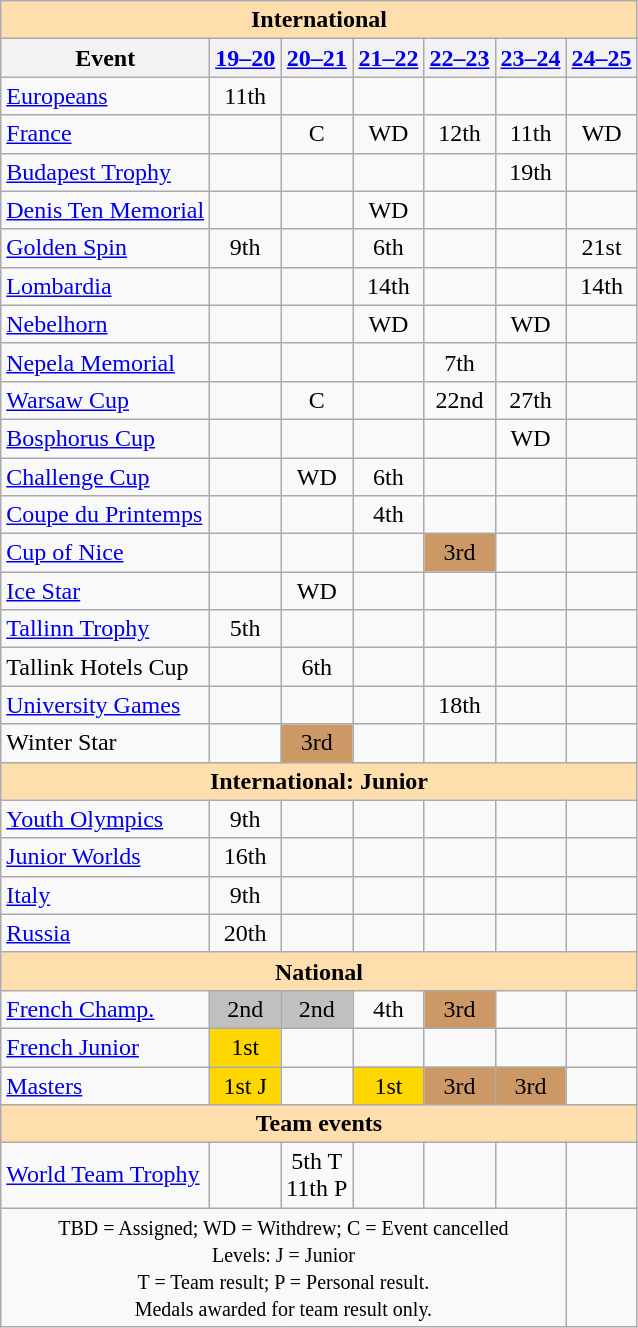<table class="wikitable" style="text-align:center">
<tr>
<th style="background-color: #ffdead; " colspan=7 align=center>International</th>
</tr>
<tr>
<th>Event</th>
<th><a href='#'>19–20</a></th>
<th><a href='#'>20–21</a></th>
<th><a href='#'>21–22</a></th>
<th><a href='#'>22–23</a></th>
<th><a href='#'>23–24</a></th>
<th><a href='#'>24–25</a></th>
</tr>
<tr>
<td align=left><a href='#'>Europeans</a></td>
<td>11th</td>
<td></td>
<td></td>
<td></td>
<td></td>
<td></td>
</tr>
<tr>
<td align=left> <a href='#'>France</a></td>
<td></td>
<td>C</td>
<td>WD</td>
<td>12th</td>
<td>11th</td>
<td>WD</td>
</tr>
<tr>
<td align=left> <a href='#'>Budapest Trophy</a></td>
<td></td>
<td></td>
<td></td>
<td></td>
<td>19th</td>
<td></td>
</tr>
<tr>
<td align=left> <a href='#'>Denis Ten Memorial</a></td>
<td></td>
<td></td>
<td>WD</td>
<td></td>
<td></td>
<td></td>
</tr>
<tr>
<td align=left> <a href='#'>Golden Spin</a></td>
<td>9th</td>
<td></td>
<td>6th</td>
<td></td>
<td></td>
<td>21st</td>
</tr>
<tr>
<td align=left> <a href='#'>Lombardia</a></td>
<td></td>
<td></td>
<td>14th</td>
<td></td>
<td></td>
<td>14th</td>
</tr>
<tr>
<td align=left> <a href='#'>Nebelhorn</a></td>
<td></td>
<td></td>
<td>WD</td>
<td></td>
<td>WD</td>
<td></td>
</tr>
<tr>
<td align=left> <a href='#'>Nepela Memorial</a></td>
<td></td>
<td></td>
<td></td>
<td>7th</td>
<td></td>
<td></td>
</tr>
<tr>
<td align=left> <a href='#'>Warsaw Cup</a></td>
<td></td>
<td>C</td>
<td></td>
<td>22nd</td>
<td>27th</td>
<td></td>
</tr>
<tr>
<td align=left><a href='#'>Bosphorus Cup</a></td>
<td></td>
<td></td>
<td></td>
<td></td>
<td>WD</td>
<td></td>
</tr>
<tr>
<td align=left><a href='#'>Challenge Cup</a></td>
<td></td>
<td>WD</td>
<td>6th</td>
<td></td>
<td></td>
<td></td>
</tr>
<tr>
<td align=left><a href='#'>Coupe du Printemps</a></td>
<td></td>
<td></td>
<td>4th</td>
<td></td>
<td></td>
<td></td>
</tr>
<tr>
<td align=left><a href='#'>Cup of Nice</a></td>
<td></td>
<td></td>
<td></td>
<td bgcolor=cc9966>3rd</td>
<td></td>
<td></td>
</tr>
<tr>
<td align=left><a href='#'>Ice Star</a></td>
<td></td>
<td>WD</td>
<td></td>
<td></td>
<td></td>
<td></td>
</tr>
<tr>
<td align=left><a href='#'>Tallinn Trophy</a></td>
<td>5th</td>
<td></td>
<td></td>
<td></td>
<td></td>
<td></td>
</tr>
<tr>
<td align=left>Tallink Hotels Cup</td>
<td></td>
<td>6th</td>
<td></td>
<td></td>
<td></td>
<td></td>
</tr>
<tr>
<td align=left><a href='#'>University Games</a></td>
<td></td>
<td></td>
<td></td>
<td>18th</td>
<td></td>
<td></td>
</tr>
<tr>
<td align=left>Winter Star</td>
<td></td>
<td bgcolor=cc9966>3rd</td>
<td></td>
<td></td>
<td></td>
<td></td>
</tr>
<tr>
<th style="background-color: #ffdead; " colspan=7 align=center>International: Junior</th>
</tr>
<tr>
<td align=left><a href='#'>Youth Olympics</a></td>
<td>9th</td>
<td></td>
<td></td>
<td></td>
<td></td>
<td></td>
</tr>
<tr>
<td align=left><a href='#'>Junior Worlds</a></td>
<td>16th</td>
<td></td>
<td></td>
<td></td>
<td></td>
<td></td>
</tr>
<tr>
<td align=left> <a href='#'>Italy</a></td>
<td>9th</td>
<td></td>
<td></td>
<td></td>
<td></td>
<td></td>
</tr>
<tr>
<td align=left> <a href='#'>Russia</a></td>
<td>20th</td>
<td></td>
<td></td>
<td></td>
<td></td>
<td></td>
</tr>
<tr>
<th style="background-color: #ffdead; " colspan=7 align=center>National</th>
</tr>
<tr>
<td align=left><a href='#'>French Champ.</a></td>
<td bgcolor=silver>2nd</td>
<td bgcolor=silver>2nd</td>
<td>4th</td>
<td bgcolor=cc9966>3rd</td>
<td></td>
<td></td>
</tr>
<tr>
<td align=left><a href='#'>French Junior</a></td>
<td bgcolor=gold>1st</td>
<td></td>
<td></td>
<td></td>
<td></td>
<td></td>
</tr>
<tr>
<td align=left><a href='#'>Masters</a></td>
<td bgcolor=gold>1st J</td>
<td></td>
<td bgcolor=gold>1st</td>
<td bgcolor=cc9966>3rd</td>
<td bgcolor=cc9966>3rd</td>
<td></td>
</tr>
<tr>
<th style="background-color: #ffdead; " colspan=7 align=center>Team events</th>
</tr>
<tr>
<td align=left><a href='#'>World Team Trophy</a></td>
<td></td>
<td>5th T <br> 11th P</td>
<td></td>
<td></td>
<td></td>
<td></td>
</tr>
<tr>
<td colspan=6 align=center><small> TBD = Assigned; WD = Withdrew; C = Event cancelled <br> Levels: J = Junior <br> T = Team result; P = Personal result.<br> Medals awarded for team result only.</small></td>
</tr>
</table>
